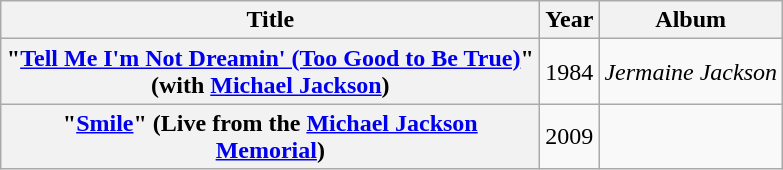<table class="wikitable plainrowheaders" style="text-align:center;">
<tr>
<th scope="col" style="width:22em;">Title</th>
<th scope="col">Year</th>
<th scope="col">Album</th>
</tr>
<tr>
<th scope="row">"<a href='#'>Tell Me I'm Not Dreamin' (Too Good to Be True)</a>"<br><span>(with <a href='#'>Michael Jackson</a>)</span></th>
<td>1984</td>
<td><em>Jermaine Jackson</em></td>
</tr>
<tr>
<th scope="row">"<a href='#'>Smile</a>" <span>(Live from the <a href='#'>Michael Jackson Memorial</a>)</span></th>
<td>2009</td>
<td></td>
</tr>
</table>
